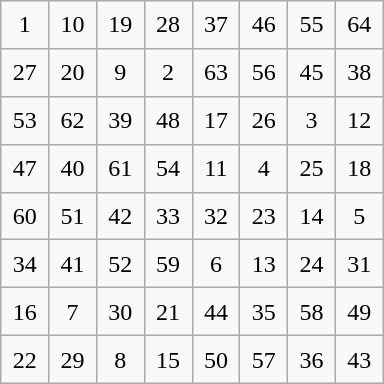<table class="wikitable" style="margin-left:auto;margin-right:auto;text-align:center;width:16em;height:16em;table-layout:fixed;">
<tr>
<td>1</td>
<td>10</td>
<td>19</td>
<td>28</td>
<td>37</td>
<td>46</td>
<td>55</td>
<td>64</td>
</tr>
<tr>
<td>27</td>
<td>20</td>
<td>9</td>
<td>2</td>
<td>63</td>
<td>56</td>
<td>45</td>
<td>38</td>
</tr>
<tr>
<td>53</td>
<td>62</td>
<td>39</td>
<td>48</td>
<td>17</td>
<td>26</td>
<td>3</td>
<td>12</td>
</tr>
<tr>
<td>47</td>
<td>40</td>
<td>61</td>
<td>54</td>
<td>11</td>
<td>4</td>
<td>25</td>
<td>18</td>
</tr>
<tr>
<td>60</td>
<td>51</td>
<td>42</td>
<td>33</td>
<td>32</td>
<td>23</td>
<td>14</td>
<td>5</td>
</tr>
<tr>
<td>34</td>
<td>41</td>
<td>52</td>
<td>59</td>
<td>6</td>
<td>13</td>
<td>24</td>
<td>31</td>
</tr>
<tr>
<td>16</td>
<td>7</td>
<td>30</td>
<td>21</td>
<td>44</td>
<td>35</td>
<td>58</td>
<td>49</td>
</tr>
<tr>
<td>22</td>
<td>29</td>
<td>8</td>
<td>15</td>
<td>50</td>
<td>57</td>
<td>36</td>
<td>43</td>
</tr>
</table>
